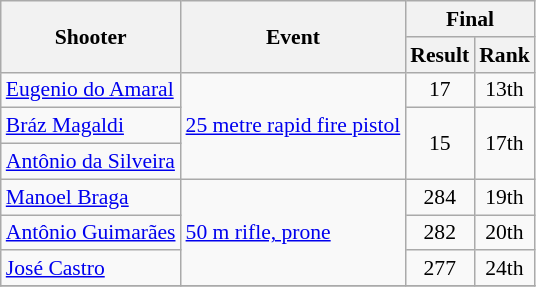<table class=wikitable style="font-size:90%">
<tr>
<th rowspan=2>Shooter</th>
<th rowspan=2>Event</th>
<th colspan=2>Final</th>
</tr>
<tr>
<th>Result</th>
<th>Rank</th>
</tr>
<tr>
<td><a href='#'>Eugenio do Amaral</a></td>
<td rowspan=3><a href='#'>25 metre rapid fire pistol</a></td>
<td align=center>17</td>
<td align=center>13th</td>
</tr>
<tr>
<td><a href='#'>Bráz Magaldi</a></td>
<td rowspan=2 align=center>15</td>
<td rowspan=2 align=center>17th</td>
</tr>
<tr>
<td><a href='#'>Antônio da Silveira</a></td>
</tr>
<tr>
<td><a href='#'>Manoel Braga</a></td>
<td rowspan=3><a href='#'>50 m rifle, prone</a></td>
<td align=center>284</td>
<td align=center>19th</td>
</tr>
<tr>
<td><a href='#'>Antônio Guimarães</a></td>
<td align=center>282</td>
<td align=center>20th</td>
</tr>
<tr>
<td><a href='#'>José Castro</a></td>
<td align=center>277</td>
<td align=center>24th</td>
</tr>
<tr>
</tr>
</table>
